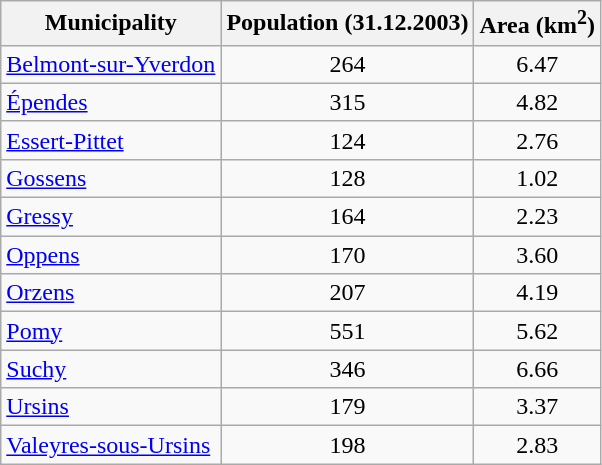<table class="wikitable">
<tr>
<th>Municipality</th>
<th>Population (31.12.2003)</th>
<th>Area (km<sup>2</sup>)</th>
</tr>
<tr>
<td><a href='#'>Belmont-sur-Yverdon</a></td>
<td align="center">264</td>
<td align="center">6.47</td>
</tr>
<tr>
<td><a href='#'>Épendes</a></td>
<td align="center">315</td>
<td align="center">4.82</td>
</tr>
<tr>
<td><a href='#'>Essert-Pittet</a></td>
<td align="center">124</td>
<td align="center">2.76</td>
</tr>
<tr>
<td><a href='#'>Gossens</a></td>
<td align="center">128</td>
<td align="center">1.02</td>
</tr>
<tr>
<td><a href='#'>Gressy</a></td>
<td align="center">164</td>
<td align="center">2.23</td>
</tr>
<tr>
<td><a href='#'>Oppens</a></td>
<td align="center">170</td>
<td align="center">3.60</td>
</tr>
<tr>
<td><a href='#'>Orzens</a></td>
<td align="center">207</td>
<td align="center">4.19</td>
</tr>
<tr>
<td><a href='#'>Pomy</a></td>
<td align="center">551</td>
<td align="center">5.62</td>
</tr>
<tr>
<td><a href='#'>Suchy</a></td>
<td align="center">346</td>
<td align="center">6.66</td>
</tr>
<tr>
<td><a href='#'>Ursins</a></td>
<td align="center">179</td>
<td align="center">3.37</td>
</tr>
<tr>
<td><a href='#'>Valeyres-sous-Ursins</a></td>
<td align="center">198</td>
<td align="center">2.83</td>
</tr>
</table>
